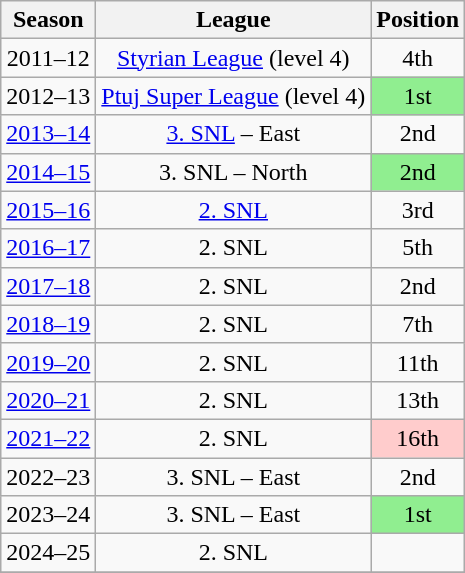<table class="wikitable" style="text-align: center">
<tr>
<th>Season</th>
<th>League</th>
<th>Position</th>
</tr>
<tr>
<td>2011–12</td>
<td><a href='#'>Styrian League</a> (level 4)</td>
<td>4th</td>
</tr>
<tr>
<td>2012–13</td>
<td><a href='#'>Ptuj Super League</a> (level 4)</td>
<td style="background: #90EE90;">1st</td>
</tr>
<tr>
<td><a href='#'>2013–14</a></td>
<td><a href='#'>3. SNL</a> – East</td>
<td>2nd</td>
</tr>
<tr>
<td><a href='#'>2014–15</a></td>
<td>3. SNL – North</td>
<td style="background: #90EE90;">2nd</td>
</tr>
<tr>
<td><a href='#'>2015–16</a></td>
<td><a href='#'>2. SNL</a></td>
<td>3rd</td>
</tr>
<tr>
<td><a href='#'>2016–17</a></td>
<td>2. SNL</td>
<td>5th</td>
</tr>
<tr>
<td><a href='#'>2017–18</a></td>
<td>2. SNL</td>
<td>2nd</td>
</tr>
<tr>
<td><a href='#'>2018–19</a></td>
<td>2. SNL</td>
<td>7th</td>
</tr>
<tr>
<td><a href='#'>2019–20</a></td>
<td>2. SNL</td>
<td>11th</td>
</tr>
<tr>
<td><a href='#'>2020–21</a></td>
<td>2. SNL</td>
<td>13th</td>
</tr>
<tr>
<td><a href='#'>2021–22</a></td>
<td>2. SNL</td>
<td style="background: #FFCCCC;">16th</td>
</tr>
<tr>
<td>2022–23</td>
<td>3. SNL – East</td>
<td>2nd</td>
</tr>
<tr>
<td>2023–24</td>
<td>3. SNL – East</td>
<td style="background: #90EE90;">1st</td>
</tr>
<tr>
<td>2024–25</td>
<td>2. SNL</td>
<td></td>
</tr>
<tr>
</tr>
</table>
